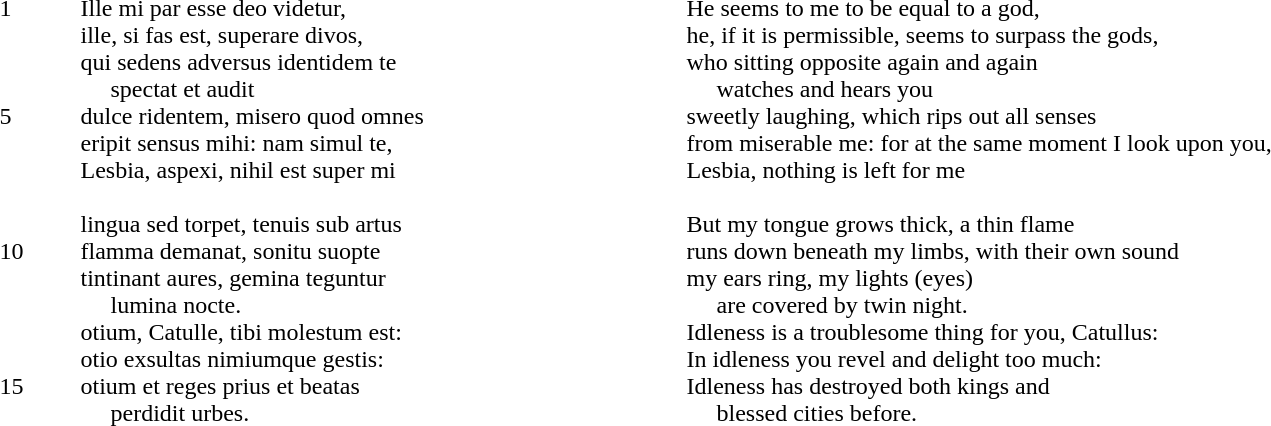<table style="border: 0px; margin-left:50px; white-space: nowrap;">
<tr>
<th scope="col" width="50px"></th>
<th scope="col" width="400px"></th>
<th scope="col" width="400px"></th>
</tr>
<tr border="0">
</tr>
<tr Valign=top>
<td><br>1<br><br><br><br>5<br><br><br><br><br>10<br><br><br><br><br>15</td>
<td><br>Ille mi par esse deo videtur,<br>ille, si fas est, superare divos,<br>qui sedens adversus identidem te<br>     spectat et audit<br>dulce ridentem, misero quod omnes<br>eripit sensus mihi: nam simul te,<br>Lesbia, aspexi, nihil est super mi<br>     <vocis in ore;><br>lingua sed torpet, tenuis sub artus<br>flamma demanat, sonitu suopte<br>tintinant aures, gemina teguntur<br>     lumina nocte.<br>otium, Catulle, tibi molestum est:<br>otio exsultas nimiumque gestis:<br>otium et reges prius et beatas<br>     perdidit urbes.</td>
<td><br>He seems to me to be equal to a god, <br>
he, if it is permissible, seems to surpass the gods,<br>
who sitting opposite again and again<br>
     watches and hears you<br>
sweetly laughing, which rips out all senses<br>
from miserable me: for at the same moment I look upon you,<br>
Lesbia, nothing is left for me<br>
     <of my voice in my mouth;><br>
But my tongue grows thick, a thin flame<br>
runs down beneath my limbs, with their own sound<br>
my ears ring, my lights (eyes) <br>
     are covered by twin night. <br>
Idleness is a troublesome thing for you, Catullus: <br>
In idleness you revel and delight too much: <br>
Idleness has destroyed both kings and<br>
     blessed cities before.</td>
</tr>
</table>
